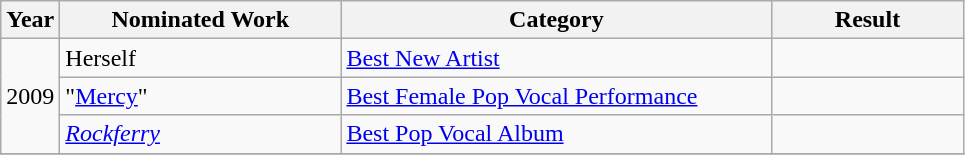<table class="wikitable" font-size:90%; line-height:20px;">
<tr>
<th>Year</th>
<th width="180px">Nominated Work</th>
<th width="280px">Category</th>
<th width="120px">Result</th>
</tr>
<tr>
<td rowspan="3">2009</td>
<td>Herself</td>
<td><a href='#'>Best New Artist</a></td>
<td></td>
</tr>
<tr>
<td>"<a href='#'>Mercy</a>"</td>
<td><a href='#'>Best Female Pop Vocal Performance</a></td>
<td></td>
</tr>
<tr>
<td><em><a href='#'>Rockferry</a></em></td>
<td><a href='#'>Best Pop Vocal Album</a></td>
<td></td>
</tr>
<tr>
</tr>
</table>
